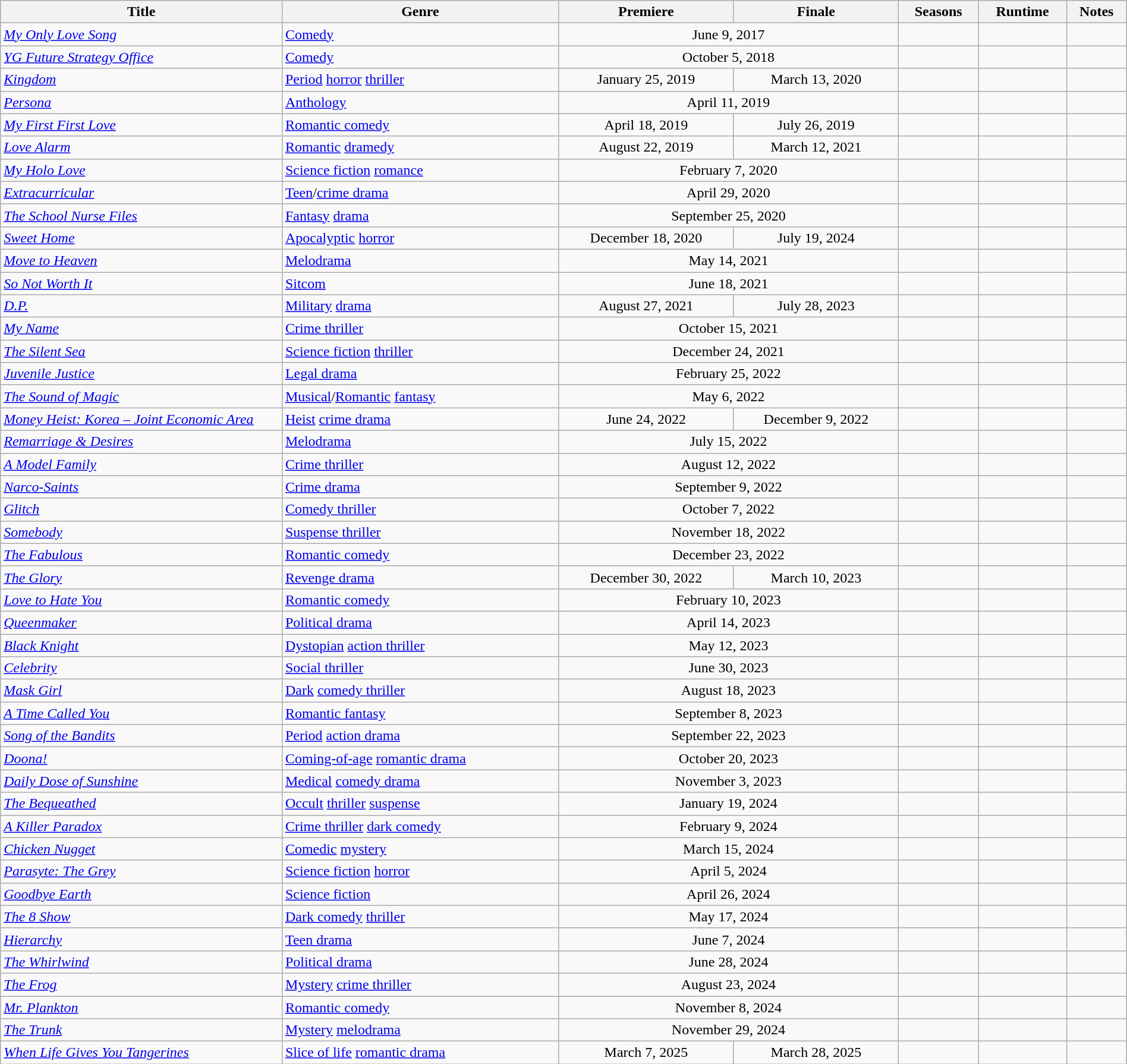<table class="wikitable sortable" style="width:100%">
<tr>
<th scope="col" style="width:25%;">Title</th>
<th>Genre</th>
<th>Premiere</th>
<th>Finale</th>
<th>Seasons</th>
<th>Runtime</th>
<th>Notes</th>
</tr>
<tr>
<td><em><a href='#'>My Only Love Song</a></em></td>
<td><a href='#'>Comedy</a></td>
<td colspan="2" style="text-align:center">June 9, 2017</td>
<td></td>
<td></td>
<td></td>
</tr>
<tr>
<td><em><a href='#'>YG Future Strategy Office</a></em></td>
<td><a href='#'>Comedy</a></td>
<td colspan="2" style="text-align:center">October 5, 2018</td>
<td></td>
<td></td>
<td></td>
</tr>
<tr>
<td><em><a href='#'>Kingdom</a></em></td>
<td><a href='#'>Period</a> <a href='#'>horror</a> <a href='#'>thriller</a></td>
<td style="text-align:center">January 25, 2019</td>
<td style="text-align:center">March 13, 2020</td>
<td></td>
<td></td>
<td></td>
</tr>
<tr>
<td><em><a href='#'>Persona</a></em></td>
<td><a href='#'>Anthology</a></td>
<td colspan="2" style="text-align:center">April 11, 2019</td>
<td></td>
<td></td>
<td></td>
</tr>
<tr>
<td><em><a href='#'>My First First Love</a></em></td>
<td><a href='#'>Romantic comedy</a></td>
<td style="text-align:center">April 18, 2019</td>
<td style="text-align:center">July 26, 2019</td>
<td></td>
<td></td>
<td></td>
</tr>
<tr>
<td><em><a href='#'>Love Alarm</a></em></td>
<td><a href='#'>Romantic</a> <a href='#'>dramedy</a></td>
<td style="text-align:center">August 22, 2019</td>
<td style="text-align:center">March 12, 2021</td>
<td></td>
<td></td>
<td></td>
</tr>
<tr>
<td><em><a href='#'>My Holo Love</a></em></td>
<td><a href='#'>Science fiction</a> <a href='#'>romance</a></td>
<td colspan="2" style="text-align:center">February 7, 2020</td>
<td></td>
<td></td>
<td></td>
</tr>
<tr>
<td><em><a href='#'>Extracurricular</a></em></td>
<td><a href='#'>Teen</a>/<a href='#'>crime drama</a></td>
<td colspan="2" style="text-align:center">April 29, 2020</td>
<td></td>
<td></td>
<td></td>
</tr>
<tr>
<td><em><a href='#'>The School Nurse Files</a></em></td>
<td><a href='#'>Fantasy</a> <a href='#'>drama</a></td>
<td colspan="2" style="text-align:center">September 25, 2020</td>
<td></td>
<td></td>
<td></td>
</tr>
<tr>
<td><em><a href='#'>Sweet Home</a></em></td>
<td><a href='#'>Apocalyptic</a> <a href='#'>horror</a></td>
<td style="text-align:center">December 18, 2020</td>
<td style="text-align:center">July 19, 2024</td>
<td></td>
<td></td>
<td></td>
</tr>
<tr>
<td><em><a href='#'>Move to Heaven</a></em></td>
<td><a href='#'>Melodrama</a></td>
<td colspan="2" style="text-align:center">May 14, 2021</td>
<td></td>
<td></td>
<td></td>
</tr>
<tr>
<td><em><a href='#'>So Not Worth It</a></em></td>
<td><a href='#'>Sitcom</a></td>
<td colspan="2" style="text-align:center">June 18, 2021</td>
<td></td>
<td></td>
<td></td>
</tr>
<tr>
<td><em><a href='#'>D.P.</a></em></td>
<td><a href='#'>Military</a> <a href='#'>drama</a></td>
<td style="text-align:center">August 27, 2021</td>
<td style="text-align:center">July 28, 2023</td>
<td></td>
<td></td>
<td></td>
</tr>
<tr>
<td><em><a href='#'>My Name</a></em></td>
<td><a href='#'>Crime thriller</a></td>
<td colspan="2" style="text-align:center">October 15, 2021</td>
<td></td>
<td></td>
<td></td>
</tr>
<tr>
<td><em><a href='#'>The Silent Sea</a></em></td>
<td><a href='#'>Science fiction</a> <a href='#'>thriller</a></td>
<td colspan="2" style="text-align:center">December 24, 2021</td>
<td></td>
<td></td>
<td></td>
</tr>
<tr>
<td><em><a href='#'>Juvenile Justice</a></em></td>
<td><a href='#'>Legal drama</a></td>
<td colspan="2" style="text-align:center">February 25, 2022</td>
<td></td>
<td></td>
<td></td>
</tr>
<tr>
<td><em><a href='#'>The Sound of Magic</a></em></td>
<td><a href='#'>Musical</a>/<a href='#'>Romantic</a> <a href='#'>fantasy</a></td>
<td colspan="2" style="text-align:center">May 6, 2022</td>
<td></td>
<td></td>
<td></td>
</tr>
<tr>
<td><em><a href='#'>Money Heist: Korea – Joint Economic Area</a></em></td>
<td><a href='#'>Heist</a> <a href='#'>crime drama</a></td>
<td style="text-align:center">June 24, 2022</td>
<td style="text-align:center">December 9, 2022</td>
<td></td>
<td></td>
<td></td>
</tr>
<tr>
<td><em><a href='#'>Remarriage & Desires</a></em></td>
<td><a href='#'>Melodrama</a></td>
<td colspan="2" style="text-align:center">July 15, 2022</td>
<td></td>
<td></td>
<td></td>
</tr>
<tr>
<td><em><a href='#'>A Model Family</a></em></td>
<td><a href='#'>Crime thriller</a></td>
<td colspan="2" style="text-align:center">August 12, 2022</td>
<td></td>
<td></td>
<td></td>
</tr>
<tr>
<td><em><a href='#'>Narco-Saints</a></em></td>
<td><a href='#'>Crime drama</a></td>
<td colspan="2" style="text-align:center">September 9, 2022</td>
<td></td>
<td></td>
<td></td>
</tr>
<tr>
<td><em><a href='#'>Glitch</a></em></td>
<td><a href='#'>Comedy thriller</a></td>
<td colspan="2" style="text-align:center">October 7, 2022</td>
<td></td>
<td></td>
<td></td>
</tr>
<tr>
<td><em><a href='#'>Somebody</a></em></td>
<td><a href='#'>Suspense thriller</a></td>
<td colspan="2" style="text-align:center">November 18, 2022</td>
<td></td>
<td></td>
<td></td>
</tr>
<tr>
<td><em><a href='#'>The Fabulous</a></em></td>
<td><a href='#'>Romantic comedy</a></td>
<td colspan="2" style="text-align:center">December 23, 2022</td>
<td></td>
<td></td>
<td></td>
</tr>
<tr>
<td><em><a href='#'>The Glory</a></em></td>
<td><a href='#'>Revenge drama</a></td>
<td style="text-align:center">December 30, 2022</td>
<td style="text-align:center">March 10, 2023</td>
<td></td>
<td></td>
<td></td>
</tr>
<tr>
<td><em><a href='#'>Love to Hate You</a></em></td>
<td><a href='#'>Romantic comedy</a></td>
<td colspan="2" style="text-align:center">February 10, 2023</td>
<td></td>
<td></td>
<td></td>
</tr>
<tr>
<td><em><a href='#'>Queenmaker</a></em></td>
<td><a href='#'>Political drama</a></td>
<td colspan="2" style="text-align:center">April 14, 2023</td>
<td></td>
<td></td>
<td></td>
</tr>
<tr>
<td><em><a href='#'>Black Knight</a></em></td>
<td><a href='#'>Dystopian</a> <a href='#'>action thriller</a></td>
<td colspan="2" style="text-align:center">May 12, 2023</td>
<td></td>
<td></td>
<td></td>
</tr>
<tr>
<td><em><a href='#'>Celebrity</a></em></td>
<td><a href='#'>Social thriller</a></td>
<td colspan="2" style="text-align:center">June 30, 2023</td>
<td></td>
<td></td>
<td></td>
</tr>
<tr>
<td><em><a href='#'>Mask Girl</a></em></td>
<td><a href='#'>Dark</a> <a href='#'>comedy thriller</a></td>
<td colspan="2" style="text-align:center">August 18, 2023</td>
<td></td>
<td></td>
<td></td>
</tr>
<tr>
<td><em><a href='#'>A Time Called You</a></em></td>
<td><a href='#'>Romantic fantasy</a></td>
<td colspan="2" style="text-align:center">September 8, 2023</td>
<td></td>
<td></td>
<td></td>
</tr>
<tr>
<td><em><a href='#'>Song of the Bandits</a></em></td>
<td><a href='#'>Period</a> <a href='#'>action drama</a></td>
<td colspan="2" style="text-align:center">September 22, 2023</td>
<td></td>
<td></td>
<td></td>
</tr>
<tr>
<td><em><a href='#'>Doona!</a></em></td>
<td><a href='#'>Coming-of-age</a> <a href='#'>romantic drama</a></td>
<td colspan="2" style="text-align:center">October 20, 2023</td>
<td></td>
<td></td>
<td></td>
</tr>
<tr>
<td><em><a href='#'>Daily Dose of Sunshine</a></em></td>
<td><a href='#'>Medical</a> <a href='#'>comedy drama</a></td>
<td colspan="2" style="text-align:center">November 3, 2023</td>
<td></td>
<td></td>
<td></td>
</tr>
<tr>
<td><em><a href='#'>The Bequeathed</a></em></td>
<td><a href='#'>Occult</a> <a href='#'>thriller</a> <a href='#'>suspense</a></td>
<td colspan="2" style="text-align:center">January 19, 2024</td>
<td></td>
<td></td>
<td></td>
</tr>
<tr>
<td><em><a href='#'>A Killer Paradox</a></em></td>
<td><a href='#'>Crime thriller</a> <a href='#'>dark comedy</a></td>
<td colspan="2" style="text-align:center">February 9, 2024</td>
<td></td>
<td></td>
<td></td>
</tr>
<tr>
<td><em><a href='#'>Chicken Nugget</a></em></td>
<td><a href='#'>Comedic</a> <a href='#'>mystery</a></td>
<td colspan="2" style="text-align:center">March 15, 2024</td>
<td></td>
<td></td>
<td></td>
</tr>
<tr>
<td><em><a href='#'>Parasyte: The Grey</a></em></td>
<td><a href='#'>Science fiction</a> <a href='#'>horror</a></td>
<td colspan="2" style="text-align:center">April 5, 2024</td>
<td></td>
<td></td>
<td></td>
</tr>
<tr>
<td><em><a href='#'>Goodbye Earth</a></em></td>
<td><a href='#'>Science fiction</a></td>
<td colspan="2" style="text-align:center">April 26, 2024</td>
<td></td>
<td></td>
<td></td>
</tr>
<tr>
<td><em><a href='#'>The 8 Show</a></em></td>
<td><a href='#'>Dark comedy</a> <a href='#'>thriller</a></td>
<td colspan="2" style="text-align:center">May 17, 2024</td>
<td></td>
<td></td>
<td></td>
</tr>
<tr>
<td><em><a href='#'>Hierarchy</a></em></td>
<td><a href='#'>Teen drama</a></td>
<td colspan="2" style="text-align:center">June 7, 2024</td>
<td></td>
<td></td>
<td></td>
</tr>
<tr>
<td><em><a href='#'>The Whirlwind</a></em></td>
<td><a href='#'>Political drama</a></td>
<td colspan="2" style="text-align:center">June 28, 2024</td>
<td></td>
<td></td>
<td></td>
</tr>
<tr>
<td><em><a href='#'>The Frog</a></em></td>
<td><a href='#'>Mystery</a> <a href='#'>crime thriller</a></td>
<td colspan="2" style="text-align:center">August 23, 2024</td>
<td></td>
<td></td>
<td></td>
</tr>
<tr>
<td><em><a href='#'>Mr. Plankton</a></em></td>
<td><a href='#'>Romantic comedy</a></td>
<td colspan="2" style="text-align:center">November 8, 2024</td>
<td></td>
<td></td>
<td></td>
</tr>
<tr>
<td><em><a href='#'>The Trunk</a></em></td>
<td><a href='#'>Mystery</a> <a href='#'>melodrama</a></td>
<td colspan="2" style="text-align:center">November 29, 2024</td>
<td></td>
<td></td>
<td></td>
</tr>
<tr>
<td><em><a href='#'>When Life Gives You Tangerines</a></em></td>
<td><a href='#'>Slice of life</a> <a href='#'>romantic drama</a></td>
<td style="text-align:center">March 7, 2025</td>
<td style="text-align:center">March 28, 2025</td>
<td></td>
<td></td>
<td></td>
</tr>
</table>
